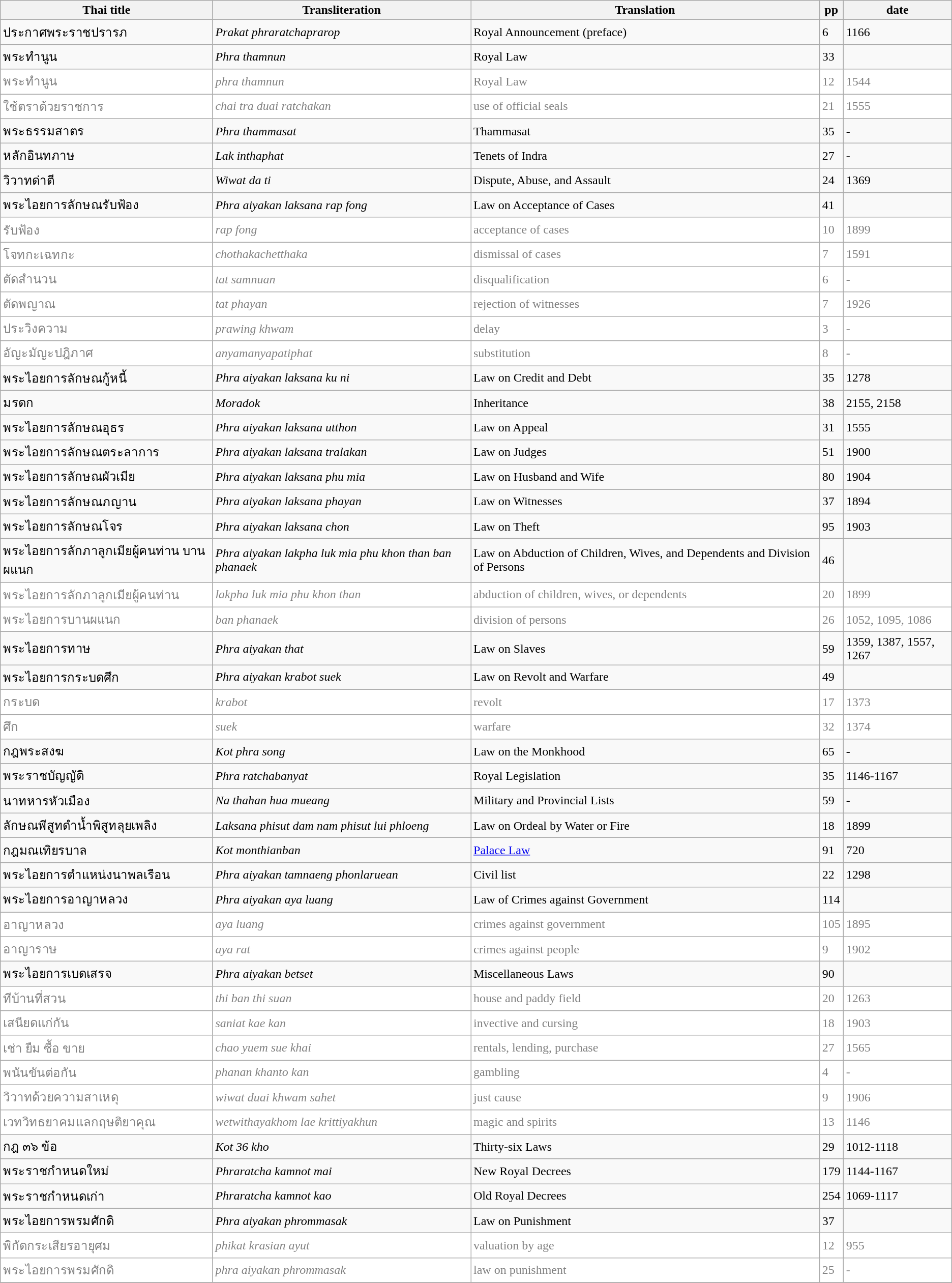<table class="wikitable">
<tr>
<th>Thai title</th>
<th>Transliteration</th>
<th>Translation</th>
<th>pp</th>
<th>date</th>
</tr>
<tr>
<td>ประกาศพระราชปรารภ</td>
<td><em>Prakat phraratchaprarop</em></td>
<td>Royal Announcement (preface)</td>
<td>6</td>
<td>1166</td>
</tr>
<tr>
<td>พระทำนูน</td>
<td><em>Phra thamnun</em></td>
<td>Royal Law</td>
<td>33</td>
<td></td>
</tr>
<tr style="background: white; color: gray">
<td>พระทำนูน</td>
<td><em>phra thamnun</em></td>
<td>Royal Law</td>
<td>12</td>
<td>1544</td>
</tr>
<tr style="background: white; color: gray">
<td>ใช้ตราด้วยราชการ</td>
<td><em>chai tra duai ratchakan</em></td>
<td>use of official seals</td>
<td>21</td>
<td>1555</td>
</tr>
<tr>
<td>พระธรรมสาตร</td>
<td><em>Phra thammasat</em></td>
<td>Thammasat</td>
<td>35</td>
<td>-</td>
</tr>
<tr>
<td>หลักอินทภาษ</td>
<td><em>Lak inthaphat</em></td>
<td>Tenets of Indra</td>
<td>27</td>
<td>-</td>
</tr>
<tr>
<td>วิวาทด่าตี</td>
<td><em>Wiwat da ti</em></td>
<td>Dispute, Abuse, and Assault</td>
<td>24</td>
<td>1369</td>
</tr>
<tr>
<td>พระไอยการลักษณรับฟ้อง</td>
<td><em>Phra aiyakan laksana rap fong</em></td>
<td>Law on Acceptance of Cases</td>
<td>41</td>
<td></td>
</tr>
<tr style="background: white; color: gray">
<td>รับฟ้อง</td>
<td><em>rap fong</em></td>
<td>acceptance of cases</td>
<td>10</td>
<td>1899</td>
</tr>
<tr style="background: white; color: gray">
<td>โจทกะเฉทกะ</td>
<td><em>chothakachetthaka</em></td>
<td>dismissal of cases</td>
<td>7</td>
<td>1591</td>
</tr>
<tr style="background: white; color: gray">
<td>ตัดสำนวน</td>
<td><em>tat samnuan</em></td>
<td>disqualification</td>
<td>6</td>
<td>-</td>
</tr>
<tr style="background: white; color: gray">
<td>ตัดพญาณ</td>
<td><em>tat phayan</em></td>
<td>rejection of witnesses</td>
<td>7</td>
<td>1926</td>
</tr>
<tr style="background: white; color: gray">
<td>ประวิงความ</td>
<td><em>prawing khwam</em></td>
<td>delay</td>
<td>3</td>
<td>-</td>
</tr>
<tr style="background: white; color: gray">
<td>อัญะมัญะปฎิภาศ</td>
<td><em>anyamanyapatiphat</em></td>
<td>substitution</td>
<td>8</td>
<td>-</td>
</tr>
<tr>
<td>พระไอยการลักษณกู้หนี้</td>
<td><em>Phra aiyakan laksana ku ni</em></td>
<td>Law on Credit and Debt</td>
<td>35</td>
<td>1278</td>
</tr>
<tr>
<td>มรดก</td>
<td><em>Moradok</em></td>
<td>Inheritance</td>
<td>38</td>
<td>2155, 2158</td>
</tr>
<tr>
<td>พระไอยการลักษณอุธร</td>
<td><em>Phra aiyakan laksana utthon</em></td>
<td>Law on Appeal</td>
<td>31</td>
<td>1555</td>
</tr>
<tr>
<td>พระไอยการลักษณตระลาการ</td>
<td><em>Phra aiyakan laksana tralakan</em></td>
<td>Law on Judges</td>
<td>51</td>
<td>1900</td>
</tr>
<tr>
<td>พระไอยการลักษณผัวเมีย</td>
<td><em>Phra aiyakan laksana phu mia</em></td>
<td>Law on Husband and Wife</td>
<td>80</td>
<td>1904</td>
</tr>
<tr>
<td>พระไอยการลักษณภญาน</td>
<td><em>Phra aiyakan laksana phayan</em></td>
<td>Law on Witnesses</td>
<td>37</td>
<td>1894</td>
</tr>
<tr>
<td>พระไอยการลักษณโจร</td>
<td><em>Phra aiyakan laksana chon</em></td>
<td>Law on Theft</td>
<td>95</td>
<td>1903</td>
</tr>
<tr>
<td>พระไอยการลักภาลูกเมียผู้คนท่าน บานผแนก</td>
<td><em>Phra aiyakan lakpha luk mia phu khon than ban phanaek</em></td>
<td>Law on Abduction of Children, Wives, and Dependents and Division of Persons</td>
<td>46</td>
<td></td>
</tr>
<tr style="background: white; color: gray">
<td>พระไอยการลักภาลูกเมียผู้คนท่าน</td>
<td><em>lakpha luk mia phu khon than</em></td>
<td>abduction of children, wives, or dependents</td>
<td>20</td>
<td>1899</td>
</tr>
<tr style="background: white; color: gray">
<td>พระไอยการบานผแนก</td>
<td><em>ban phanaek</em></td>
<td>division of persons</td>
<td>26</td>
<td>1052, 1095, 1086</td>
</tr>
<tr>
<td>พระไอยการทาษ</td>
<td><em>Phra aiyakan that</em></td>
<td>Law on Slaves</td>
<td>59</td>
<td>1359, 1387, 1557, 1267</td>
</tr>
<tr>
<td>พระไอยการกระบดศึก</td>
<td><em>Phra aiyakan krabot suek</em></td>
<td>Law on Revolt and Warfare</td>
<td>49</td>
<td></td>
</tr>
<tr style="background: white; color: gray">
<td>กระบด</td>
<td><em>krabot</em></td>
<td>revolt</td>
<td>17</td>
<td>1373</td>
</tr>
<tr style="background: white; color: gray">
<td>ศึก</td>
<td><em>suek</em></td>
<td>warfare</td>
<td>32</td>
<td>1374</td>
</tr>
<tr>
<td>กฎพระสงฆ</td>
<td><em>Kot phra song</em></td>
<td>Law on the Monkhood</td>
<td>65</td>
<td>-</td>
</tr>
<tr>
<td>พระราชบัญญัติ</td>
<td><em>Phra ratchabanyat</em></td>
<td>Royal Legislation</td>
<td>35</td>
<td>1146-1167</td>
</tr>
<tr>
<td>นาทหารหัวเมือง</td>
<td><em>Na thahan hua mueang</em></td>
<td>Military and Provincial Lists</td>
<td>59</td>
<td>-</td>
</tr>
<tr>
<td>ลักษณพีสูทดำน้ำพิสูทลุยเพลิง</td>
<td><em>Laksana phisut dam nam phisut lui phloeng</em></td>
<td>Law on Ordeal by Water or Fire</td>
<td>18</td>
<td>1899</td>
</tr>
<tr>
<td>กฎมณเทิยรบาล</td>
<td><em>Kot monthianban</em></td>
<td><a href='#'>Palace Law</a></td>
<td>91</td>
<td>720</td>
</tr>
<tr>
<td>พระไอยการตำแหน่งนาพลเรือน</td>
<td><em>Phra aiyakan tamnaeng phonlaruean</em></td>
<td>Civil list</td>
<td>22</td>
<td>1298</td>
</tr>
<tr>
<td>พระไอยการอาญาหลวง</td>
<td><em>Phra aiyakan aya luang</em></td>
<td>Law of Crimes against Government</td>
<td>114</td>
<td></td>
</tr>
<tr style="background: white; color: gray">
<td>อาญาหลวง</td>
<td><em>aya luang</em></td>
<td>crimes against government</td>
<td>105</td>
<td>1895</td>
</tr>
<tr style="background: white; color: gray">
<td>อาญาราษ</td>
<td><em>aya rat</em></td>
<td>crimes against people</td>
<td>9</td>
<td>1902</td>
</tr>
<tr>
<td>พระไอยการเบดเสรจ</td>
<td><em>Phra aiyakan betset</em></td>
<td>Miscellaneous Laws</td>
<td>90</td>
<td></td>
</tr>
<tr style="background: white; color: gray">
<td>ทีบ้านที่สวน</td>
<td><em>thi ban thi suan</em></td>
<td>house and paddy field</td>
<td>20</td>
<td>1263</td>
</tr>
<tr style="background: white; color: gray">
<td>เสนียดแก่กัน</td>
<td><em>saniat kae kan</em></td>
<td>invective and cursing</td>
<td>18</td>
<td>1903</td>
</tr>
<tr style="background: white; color: gray">
<td>เช่า ยืม ซื้อ ขาย</td>
<td><em>chao yuem sue khai</em></td>
<td>rentals, lending, purchase</td>
<td>27</td>
<td>1565</td>
</tr>
<tr style="background: white; color: gray">
<td>พนันขันต่อกัน</td>
<td><em>phanan khanto kan</em></td>
<td>gambling</td>
<td>4</td>
<td>-</td>
</tr>
<tr style="background: white; color: gray">
<td>วิวาทด้วยความสาเหดุ</td>
<td><em>wiwat duai khwam sahet</em></td>
<td>just cause</td>
<td>9</td>
<td>1906</td>
</tr>
<tr style="background: white; color: gray">
<td>เวทวิทธยาคมแลกฤษติยาคุณ</td>
<td><em>wetwithayakhom lae krittiyakhun</em></td>
<td>magic and spirits</td>
<td>13</td>
<td>1146</td>
</tr>
<tr>
<td>กฎ ๓๖ ข้อ</td>
<td><em>Kot 36 kho</em></td>
<td>Thirty-six Laws</td>
<td>29</td>
<td>1012-1118</td>
</tr>
<tr>
<td>พระราชกำหนดใหม่</td>
<td><em>Phraratcha kamnot mai</em></td>
<td>New Royal Decrees</td>
<td>179</td>
<td>1144-1167</td>
</tr>
<tr>
<td>พระราชกำหนดเก่า</td>
<td><em>Phraratcha kamnot kao</em></td>
<td>Old Royal Decrees</td>
<td>254</td>
<td>1069-1117</td>
</tr>
<tr>
<td>พระไอยการพรมศักดิ</td>
<td><em>Phra aiyakan phrommasak</em></td>
<td>Law on Punishment</td>
<td>37</td>
<td></td>
</tr>
<tr style="background: white; color: gray">
<td>พิกัดกระเสียรอายุศม</td>
<td><em>phikat krasian ayut</em></td>
<td>valuation by age</td>
<td>12</td>
<td>955</td>
</tr>
<tr style="background: white; color: gray">
<td>พระไอยการพรมศักดิ</td>
<td><em>phra aiyakan phrommasak</em></td>
<td>law on punishment</td>
<td>25</td>
<td>-</td>
</tr>
<tr>
</tr>
</table>
